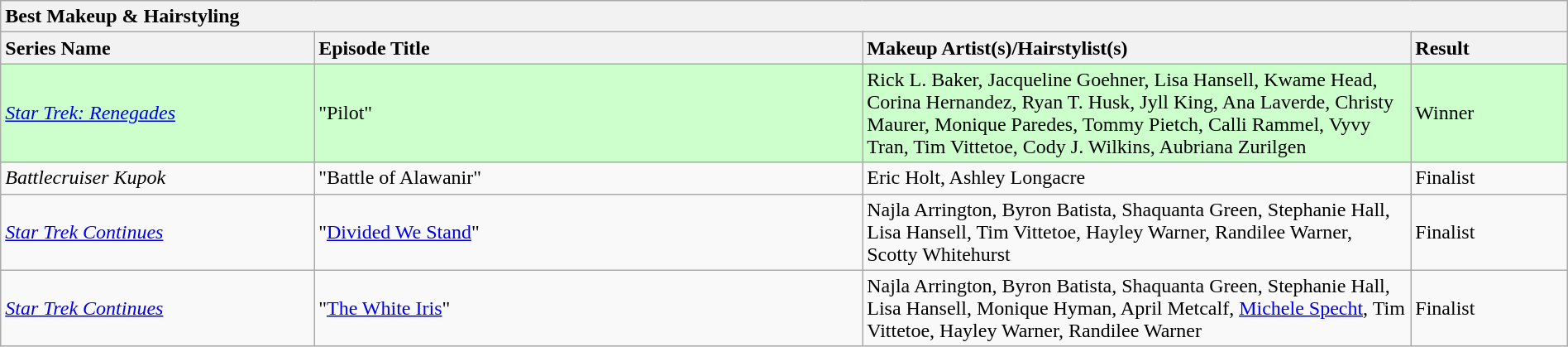<table class="wikitable" width=100%>
<tr>
<th colspan="4" ! style="text-align:left;">Best Makeup & Hairstyling</th>
</tr>
<tr>
<th style="text-align:left; width: 20%;"><strong>Series Name</strong></th>
<th style="text-align:left; width: 35%;"><strong>Episode Title</strong></th>
<th style="text-align:left; width: 35%;"><strong>Makeup Artist(s)/Hairstylist(s)</strong></th>
<th style="text-align:left; width: 10%;"><strong>Result</strong></th>
</tr>
<tr style="background-color:#ccffcc;">
<td><em><a href='#'>Star Trek: Renegades</a></em></td>
<td>"Pilot"</td>
<td>Rick L. Baker, Jacqueline Goehner, Lisa Hansell, Kwame Head, Corina Hernandez, Ryan T. Husk, Jyll King, Ana Laverde, Christy Maurer, Monique Paredes, Tommy Pietch, Calli Rammel, Vyvy Tran, Tim Vittetoe, Cody J. Wilkins, Aubriana Zurilgen</td>
<td>Winner</td>
</tr>
<tr>
<td><em>Battlecruiser Kupok</em></td>
<td>"Battle of Alawanir"</td>
<td>Eric Holt, Ashley Longacre</td>
<td>Finalist</td>
</tr>
<tr>
<td><em><a href='#'>Star Trek Continues</a></em></td>
<td>"<a href='#'>Divided We Stand</a>"</td>
<td>Najla Arrington, Byron Batista, Shaquanta Green, Stephanie Hall, Lisa Hansell, Tim Vittetoe, Hayley Warner, Randilee Warner, Scotty Whitehurst</td>
<td>Finalist</td>
</tr>
<tr>
<td><em><a href='#'>Star Trek Continues</a></em></td>
<td>"<a href='#'>The White Iris</a>"</td>
<td>Najla Arrington, Byron Batista, Shaquanta Green, Stephanie Hall, Lisa Hansell, Monique Hyman, April Metcalf, <a href='#'>Michele Specht</a>, Tim Vittetoe, Hayley Warner, Randilee Warner</td>
<td>Finalist</td>
</tr>
</table>
